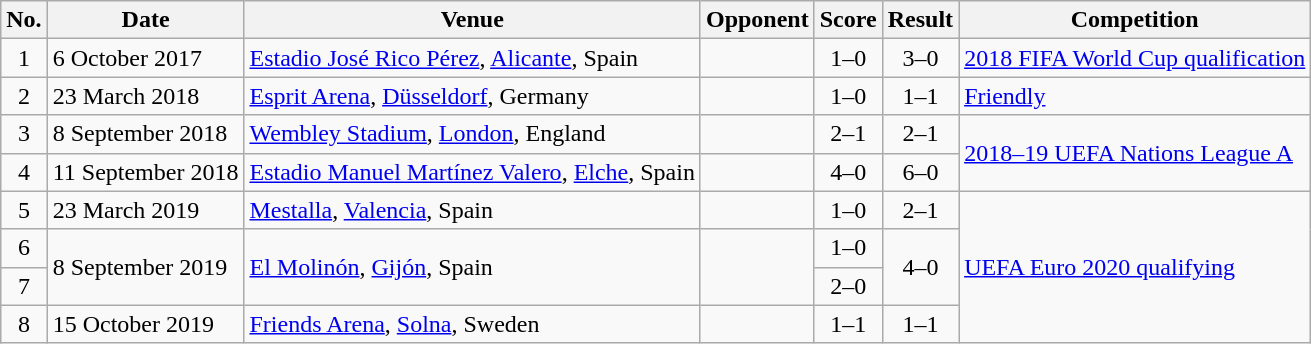<table class="wikitable sortable">
<tr>
<th>No.</th>
<th>Date</th>
<th>Venue</th>
<th>Opponent</th>
<th>Score</th>
<th>Result</th>
<th>Competition</th>
</tr>
<tr>
<td align=center>1</td>
<td>6 October 2017</td>
<td><a href='#'>Estadio José Rico Pérez</a>, <a href='#'>Alicante</a>, Spain</td>
<td></td>
<td align=center>1–0</td>
<td align=center>3–0</td>
<td><a href='#'>2018 FIFA World Cup qualification</a></td>
</tr>
<tr>
<td align=center>2</td>
<td>23 March 2018</td>
<td><a href='#'>Esprit Arena</a>, <a href='#'>Düsseldorf</a>, Germany</td>
<td></td>
<td align=center>1–0</td>
<td align=center>1–1</td>
<td><a href='#'>Friendly</a></td>
</tr>
<tr>
<td align=center>3</td>
<td>8 September 2018</td>
<td><a href='#'>Wembley Stadium</a>, <a href='#'>London</a>, England</td>
<td></td>
<td align=center>2–1</td>
<td align=center>2–1</td>
<td rowspan=2><a href='#'>2018–19 UEFA Nations League A</a></td>
</tr>
<tr>
<td align=center>4</td>
<td>11 September 2018</td>
<td><a href='#'>Estadio Manuel Martínez Valero</a>, <a href='#'>Elche</a>, Spain</td>
<td></td>
<td align=center>4–0</td>
<td align=center>6–0</td>
</tr>
<tr>
<td align=center>5</td>
<td>23 March 2019</td>
<td><a href='#'>Mestalla</a>, <a href='#'>Valencia</a>, Spain</td>
<td></td>
<td align=center>1–0</td>
<td align=center>2–1</td>
<td rowspan=7><a href='#'>UEFA Euro 2020 qualifying</a></td>
</tr>
<tr>
<td align=center>6</td>
<td rowspan=2>8 September 2019</td>
<td rowspan=2><a href='#'>El Molinón</a>, <a href='#'>Gijón</a>, Spain</td>
<td rowspan=2></td>
<td align=center>1–0</td>
<td rowspan=2 align=center>4–0</td>
</tr>
<tr>
<td align=center>7</td>
<td align=center>2–0</td>
</tr>
<tr>
<td align=center>8</td>
<td>15 October 2019</td>
<td><a href='#'>Friends Arena</a>, <a href='#'>Solna</a>, Sweden</td>
<td></td>
<td align=center>1–1</td>
<td align=center>1–1</td>
</tr>
</table>
